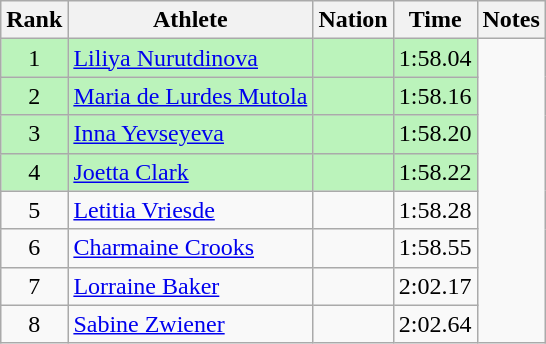<table class="wikitable sortable" style="text-align:center">
<tr>
<th>Rank</th>
<th>Athlete</th>
<th>Nation</th>
<th>Time</th>
<th>Notes</th>
</tr>
<tr style="background:#bbf3bb;">
<td>1</td>
<td align=left><a href='#'>Liliya Nurutdinova</a></td>
<td align=left></td>
<td>1:58.04</td>
</tr>
<tr style="background:#bbf3bb;">
<td>2</td>
<td align=left><a href='#'>Maria de Lurdes Mutola</a></td>
<td align=left></td>
<td>1:58.16</td>
</tr>
<tr style="background:#bbf3bb;">
<td>3</td>
<td align=left><a href='#'>Inna Yevseyeva</a></td>
<td align=left></td>
<td>1:58.20</td>
</tr>
<tr style="background:#bbf3bb;">
<td>4</td>
<td align=left><a href='#'>Joetta Clark</a></td>
<td align=left></td>
<td>1:58.22</td>
</tr>
<tr>
<td>5</td>
<td align=left><a href='#'>Letitia Vriesde</a></td>
<td align=left></td>
<td>1:58.28</td>
</tr>
<tr>
<td>6</td>
<td align=left><a href='#'>Charmaine Crooks</a></td>
<td align=left></td>
<td>1:58.55</td>
</tr>
<tr>
<td>7</td>
<td align=left><a href='#'>Lorraine Baker</a></td>
<td align=left></td>
<td>2:02.17</td>
</tr>
<tr>
<td>8</td>
<td align=left><a href='#'>Sabine Zwiener</a></td>
<td align=left></td>
<td>2:02.64</td>
</tr>
</table>
